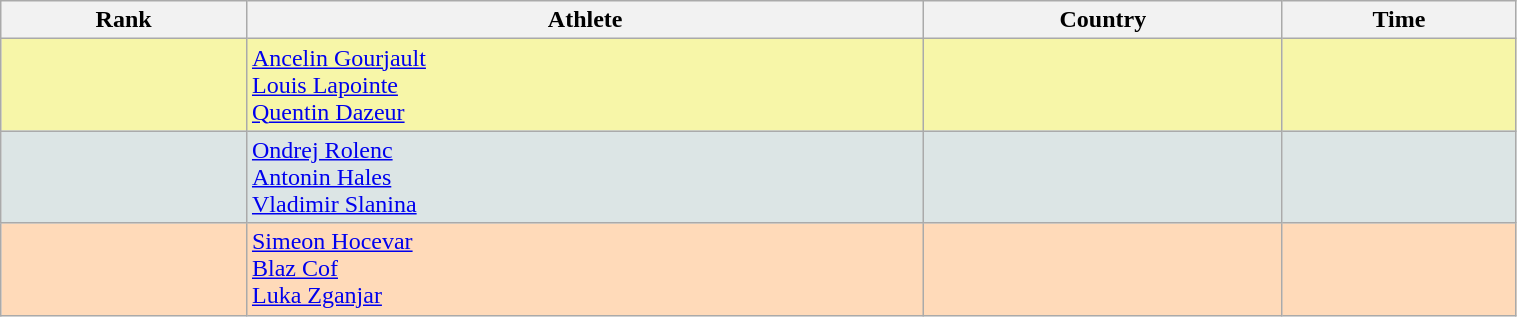<table class="wikitable" width=80% style="font-size:100%; text-align:left;">
<tr>
<th>Rank</th>
<th>Athlete</th>
<th>Country</th>
<th>Time</th>
</tr>
<tr bgcolor="#F7F6A8">
<td align=center></td>
<td><a href='#'>Ancelin Gourjault</a><br><a href='#'>Louis Lapointe</a><br><a href='#'>Quentin Dazeur</a></td>
<td></td>
<td align="right"></td>
</tr>
<tr bgcolor="#DCE5E5">
<td align=center></td>
<td><a href='#'>Ondrej Rolenc</a><br><a href='#'>Antonin Hales</a><br><a href='#'>Vladimir Slanina</a></td>
<td></td>
<td align="right"></td>
</tr>
<tr bgcolor="#FFDAB9" >
<td align=center></td>
<td><a href='#'>Simeon Hocevar</a><br><a href='#'>Blaz Cof</a><br><a href='#'>Luka Zganjar</a></td>
<td></td>
<td align="right"></td>
</tr>
</table>
